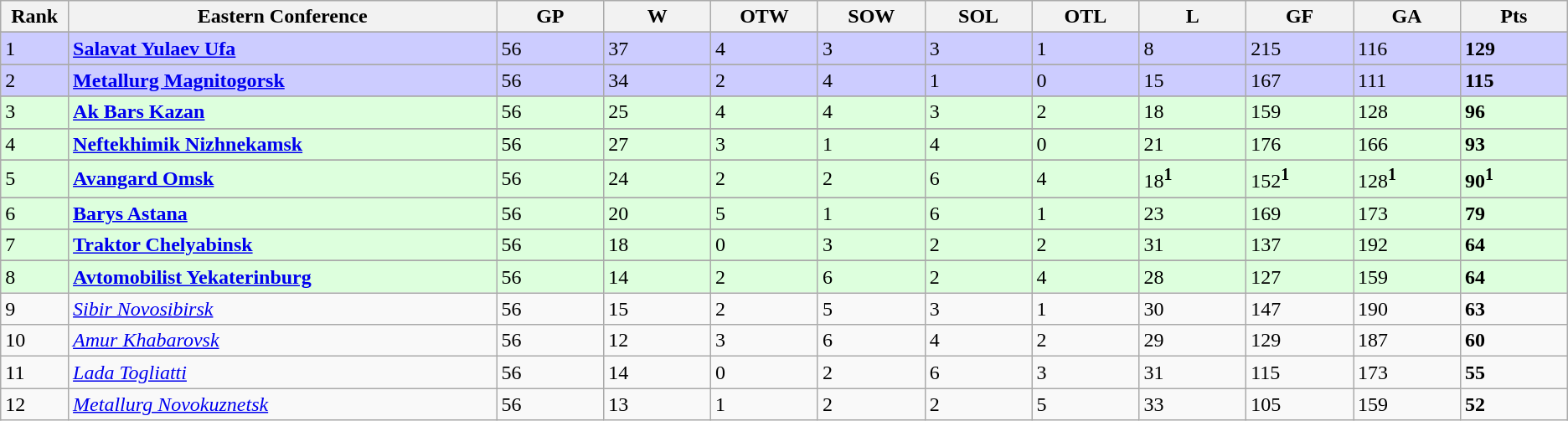<table class="wikitable sortable">
<tr>
<th bgcolor="#DDDDFF" width="2%">Rank</th>
<th bgcolor="#DDDDFF" width="20%">Eastern Conference</th>
<th bgcolor="#DDDDFF" width="5%">GP</th>
<th bgcolor="#DDDDFF" width="5%">W</th>
<th bgcolor="#DDDDFF" width="5%">OTW</th>
<th bgcolor="#DDDDFF" width="5%">SOW</th>
<th bgcolor="#DDDDFF" width="5%">SOL</th>
<th bgcolor="#DDDDFF" width="5%">OTL</th>
<th bgcolor="#DDDDFF" width="5%">L</th>
<th bgcolor="#DDDDFF" width="5%">GF</th>
<th bgcolor="#DDDDFF" width="5%">GA</th>
<th bgcolor="#DDDDFF" width="5%">Pts</th>
</tr>
<tr>
</tr>
<tr style="background:#ccf;">
<td style="text-align:left;">1</td>
<td> <strong><a href='#'>Salavat Yulaev Ufa</a></strong></td>
<td>56</td>
<td>37</td>
<td>4</td>
<td>3</td>
<td>3</td>
<td>1</td>
<td>8</td>
<td>215</td>
<td>116</td>
<td><strong>129</strong></td>
</tr>
<tr>
</tr>
<tr style="background:#ccf;">
<td style="text-align:left;">2</td>
<td> <strong><a href='#'>Metallurg Magnitogorsk</a></strong></td>
<td>56</td>
<td>34</td>
<td>2</td>
<td>4</td>
<td>1</td>
<td>0</td>
<td>15</td>
<td>167</td>
<td>111</td>
<td><strong>115</strong></td>
</tr>
<tr>
</tr>
<tr style="background:#DDFFDD;">
<td style="text-align:left;">3</td>
<td> <strong><a href='#'>Ak Bars Kazan</a></strong></td>
<td>56</td>
<td>25</td>
<td>4</td>
<td>4</td>
<td>3</td>
<td>2</td>
<td>18</td>
<td>159</td>
<td>128</td>
<td><strong>96</strong></td>
</tr>
<tr>
</tr>
<tr style="background:#DDFFDD;">
<td style="text-align:left;">4</td>
<td> <strong><a href='#'>Neftekhimik Nizhnekamsk</a></strong></td>
<td>56</td>
<td>27</td>
<td>3</td>
<td>1</td>
<td>4</td>
<td>0</td>
<td>21</td>
<td>176</td>
<td>166</td>
<td><strong>93</strong></td>
</tr>
<tr>
</tr>
<tr style="background:#DDFFDD;">
<td style="text-align:left;">5</td>
<td> <strong><a href='#'>Avangard Omsk</a></strong></td>
<td>56</td>
<td>24</td>
<td>2</td>
<td>2</td>
<td>6</td>
<td>4</td>
<td>18<sup><strong>1</strong></sup></td>
<td>152<sup><strong>1</strong></sup></td>
<td>128<sup><strong>1</strong></sup></td>
<td><strong>90</strong><sup><strong>1</strong></sup></td>
</tr>
<tr>
</tr>
<tr style="background:#DDFFDD;">
<td style="text-align:left;">6</td>
<td> <strong><a href='#'>Barys Astana</a></strong></td>
<td>56</td>
<td>20</td>
<td>5</td>
<td>1</td>
<td>6</td>
<td>1</td>
<td>23</td>
<td>169</td>
<td>173</td>
<td><strong>79</strong></td>
</tr>
<tr>
</tr>
<tr style="background:#DDFFDD;">
<td style="text-align:left;">7</td>
<td> <strong><a href='#'>Traktor Chelyabinsk</a></strong></td>
<td>56</td>
<td>18</td>
<td>0</td>
<td>3</td>
<td>2</td>
<td>2</td>
<td>31</td>
<td>137</td>
<td>192</td>
<td><strong>64</strong></td>
</tr>
<tr>
</tr>
<tr style="background:#DDFFDD;">
<td style="text-align:left;">8</td>
<td> <strong><a href='#'>Avtomobilist Yekaterinburg</a></strong></td>
<td>56</td>
<td>14</td>
<td>2</td>
<td>6</td>
<td>2</td>
<td>4</td>
<td>28</td>
<td>127</td>
<td>159</td>
<td><strong>64</strong></td>
</tr>
<tr>
<td style="text-align:left;">9</td>
<td> <em><a href='#'>Sibir Novosibirsk</a></em></td>
<td>56</td>
<td>15</td>
<td>2</td>
<td>5</td>
<td>3</td>
<td>1</td>
<td>30</td>
<td>147</td>
<td>190</td>
<td><strong>63</strong></td>
</tr>
<tr>
<td style="text-align:left;">10</td>
<td> <em><a href='#'>Amur Khabarovsk</a></em></td>
<td>56</td>
<td>12</td>
<td>3</td>
<td>6</td>
<td>4</td>
<td>2</td>
<td>29</td>
<td>129</td>
<td>187</td>
<td><strong>60</strong></td>
</tr>
<tr>
<td style="text-align:left;">11</td>
<td> <em><a href='#'>Lada Togliatti</a></em></td>
<td>56</td>
<td>14</td>
<td>0</td>
<td>2</td>
<td>6</td>
<td>3</td>
<td>31</td>
<td>115</td>
<td>173</td>
<td><strong>55</strong></td>
</tr>
<tr>
<td style="text-align:left;">12</td>
<td> <em><a href='#'>Metallurg Novokuznetsk</a></em></td>
<td>56</td>
<td>13</td>
<td>1</td>
<td>2</td>
<td>2</td>
<td>5</td>
<td>33</td>
<td>105</td>
<td>159</td>
<td><strong>52</strong></td>
</tr>
</table>
